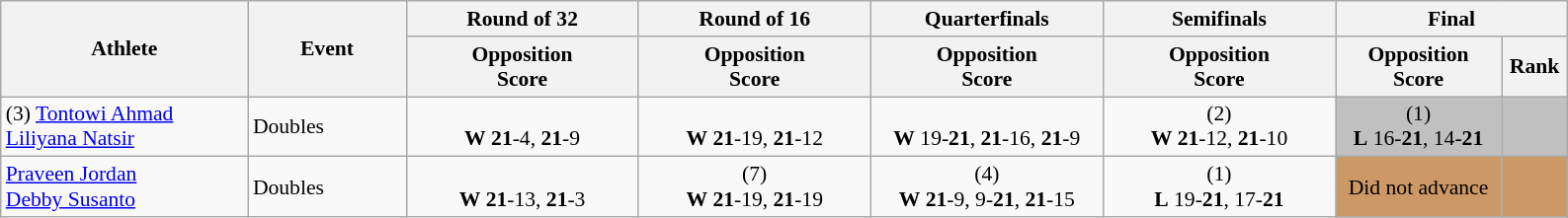<table class=wikitable style="font-size:90%; text-align:center">
<tr>
<th width="160" rowspan="2">Athlete</th>
<th width="100" rowspan="2">Event</th>
<th width="150">Round of 32</th>
<th width="150">Round of 16</th>
<th width="150">Quarterfinals</th>
<th width="150">Semifinals</th>
<th width="150" colspan="2">Final</th>
</tr>
<tr>
<th>Opposition<br>Score</th>
<th>Opposition<br>Score</th>
<th>Opposition<br>Score</th>
<th>Opposition<br>Score</th>
<th>Opposition<br>Score</th>
<th>Rank</th>
</tr>
<tr>
<td align=left>(3) <a href='#'>Tontowi Ahmad</a> <br> <a href='#'>Liliyana Natsir</a></td>
<td align=left>Doubles</td>
<td> <br><strong>W</strong> <strong>21</strong>-4, <strong>21</strong>-9</td>
<td> <br><strong>W</strong> <strong>21</strong>-19, <strong>21</strong>-12</td>
<td>  <br><strong>W</strong> 19-<strong>21</strong>, <strong>21</strong>-16, <strong>21</strong>-9</td>
<td>(2) <br><strong>W</strong> <strong>21</strong>-12, <strong>21</strong>-10</td>
<td bgcolor="silver">(1) <br><strong>L</strong> 16-<strong>21</strong>, 14-<strong>21</strong></td>
<td bgcolor="silver"></td>
</tr>
<tr>
<td align=left><a href='#'>Praveen Jordan</a> <br> <a href='#'>Debby Susanto</a></td>
<td align=left>Doubles</td>
<td><br><strong>W</strong> <strong>21</strong>-13, <strong>21</strong>-3</td>
<td>(7)  <br><strong>W</strong> <strong>21</strong>-19, <strong>21</strong>-19</td>
<td>(4)  <br><strong>W</strong> <strong>21</strong>-9, 9-<strong>21</strong>, <strong>21</strong>-15</td>
<td>(1) <br><strong>L</strong> 19-<strong>21</strong>, 17-<strong>21</strong></td>
<td align="center" bgcolor=cc9966>Did not advance</td>
<td align="center" bgcolor=cc9966></td>
</tr>
</table>
